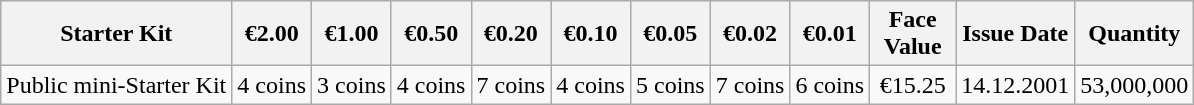<table class="wikitable">
<tr>
<th>Starter Kit</th>
<th>€2.00</th>
<th>€1.00</th>
<th>€0.50</th>
<th>€0.20</th>
<th>€0.10</th>
<th>€0.05</th>
<th>€0.02</th>
<th>€0.01</th>
<th>Face Value</th>
<th>Issue Date</th>
<th>Quantity</th>
</tr>
<tr>
<td align=left>Public mini-Starter Kit</td>
<td align=center>4 coins</td>
<td align=center>3 coins</td>
<td align=center>4 coins</td>
<td align=center>7 coins</td>
<td align=center>4 coins</td>
<td align=center>5 coins</td>
<td align=center>7 coins</td>
<td align=center>6 coins</td>
<td style="text-align:center; width:50px;">€15.25</td>
<td style="text-align:center; width:50px;">14.12.2001</td>
<td style="text-align:center; width:50px;">53,000,000</td>
</tr>
</table>
